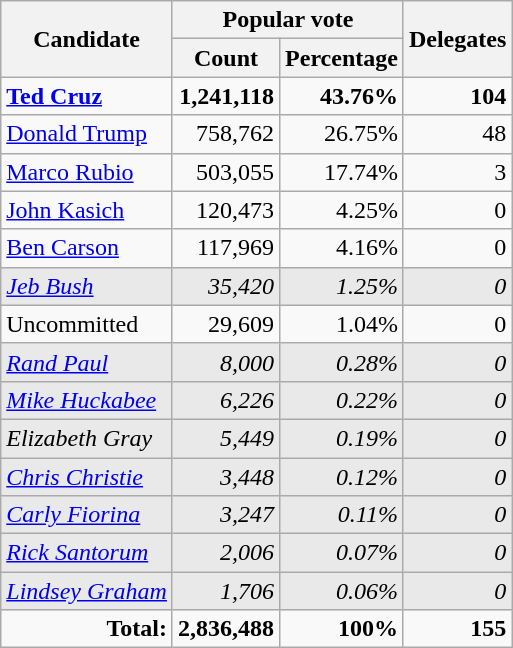<table class="wikitable">
<tr>
<th rowspan="2">Candidate</th>
<th colspan="2">Popular vote</th>
<th rowspan="2">Delegates</th>
</tr>
<tr>
<th>Count</th>
<th>Percentage</th>
</tr>
<tr align="right" >
<td style="text-align:left;"><strong> <a href='#'>Ted Cruz</a></strong></td>
<td><strong>1,241,118</strong></td>
<td><strong>43.76%</strong></td>
<td><strong>104</strong></td>
</tr>
<tr style="text-align:right;">
<td style="text-align:left;"><a href='#'>Donald Trump</a></td>
<td>758,762</td>
<td>26.75%</td>
<td>48</td>
</tr>
<tr style="text-align:right;">
<td style="text-align:left;"><a href='#'>Marco Rubio</a></td>
<td>503,055</td>
<td>17.74%</td>
<td>3</td>
</tr>
<tr style="text-align:right;">
<td style="text-align:left;"><a href='#'>John Kasich</a></td>
<td>120,473</td>
<td>4.25%</td>
<td>0</td>
</tr>
<tr style="text-align:right;">
<td style="text-align:left;"><a href='#'>Ben Carson</a></td>
<td>117,969</td>
<td>4.16%</td>
<td>0</td>
</tr>
<tr style="text-align:right; background:#e9e9e9;">
<td style="text-align:left;"><em><a href='#'>Jeb Bush</a></em></td>
<td><em>35,420</em></td>
<td><em>1.25%</em></td>
<td><em>0</em></td>
</tr>
<tr style="text-align:right;">
<td style="text-align:left;">Uncommitted</td>
<td>29,609</td>
<td>1.04%</td>
<td>0</td>
</tr>
<tr style="text-align:right; background:#e9e9e9;">
<td style="text-align:left;"><em><a href='#'>Rand Paul</a></em></td>
<td><em>8,000</em></td>
<td><em>0.28%</em></td>
<td><em>0</em></td>
</tr>
<tr style="text-align:right; background:#e9e9e9;">
<td style="text-align:left;"><em><a href='#'>Mike Huckabee</a></em></td>
<td><em>6,226</em></td>
<td><em>0.22%</em></td>
<td><em>0</em></td>
</tr>
<tr style="text-align:right; background:#e9e9e9;">
<td style="text-align:left;"><em>Elizabeth Gray</em></td>
<td><em>5,449</em></td>
<td><em>0.19%</em></td>
<td><em>0</em></td>
</tr>
<tr style="text-align:right; background:#e9e9e9;">
<td style="text-align:left;"><em><a href='#'>Chris Christie</a></em></td>
<td><em>3,448</em></td>
<td><em>0.12%</em></td>
<td><em>0</em></td>
</tr>
<tr style="text-align:right; background:#e9e9e9;">
<td style="text-align:left;"><em><a href='#'>Carly Fiorina</a></em></td>
<td><em>3,247</em></td>
<td><em>0.11%</em></td>
<td><em>0</em></td>
</tr>
<tr style="text-align:right; background:#e9e9e9;">
<td style="text-align:left;"><em><a href='#'>Rick Santorum</a></em></td>
<td><em>2,006</em></td>
<td><em>0.07%</em></td>
<td><em>0</em></td>
</tr>
<tr style="text-align:right; background:#e9e9e9;">
<td style="text-align:left;"><em><a href='#'>Lindsey Graham</a></em></td>
<td><em>1,706</em></td>
<td><em>0.06%</em></td>
<td><em>0</em></td>
</tr>
<tr style="text-align:right;">
<td><strong>Total:</strong></td>
<td><strong>2,836,488</strong></td>
<td><strong>100%</strong></td>
<td><strong>155</strong></td>
</tr>
</table>
